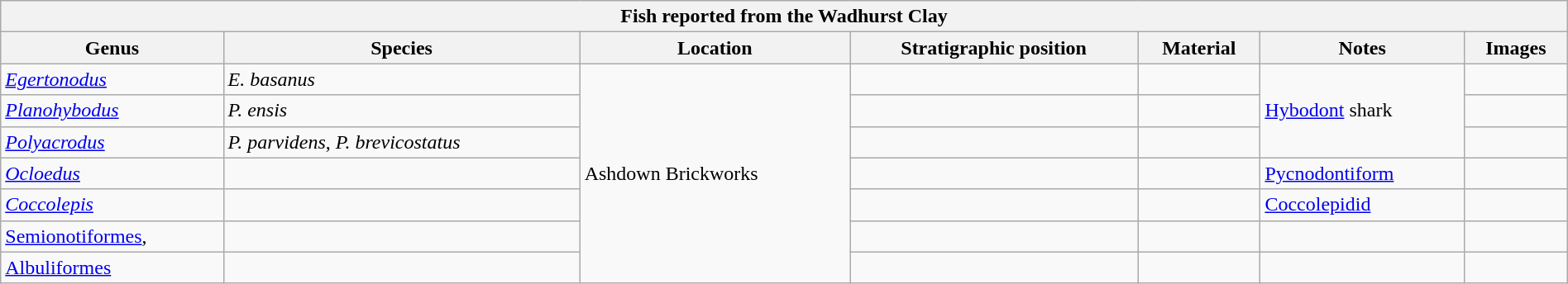<table class="wikitable" align="center" width="100%">
<tr>
<th colspan="7" align="center"><strong>Fish reported from the Wadhurst Clay</strong></th>
</tr>
<tr>
<th>Genus</th>
<th>Species</th>
<th>Location</th>
<th>Stratigraphic position</th>
<th>Material</th>
<th>Notes</th>
<th>Images</th>
</tr>
<tr>
<td><em><a href='#'>Egertonodus</a></em></td>
<td><em>E. basanus</em></td>
<td rowspan="7">Ashdown Brickworks</td>
<td></td>
<td></td>
<td rowspan="3"><a href='#'>Hybodont</a> shark</td>
<td></td>
</tr>
<tr>
<td><em><a href='#'>Planohybodus</a></em></td>
<td><em>P. ensis</em></td>
<td></td>
<td></td>
<td></td>
</tr>
<tr>
<td><em><a href='#'>Polyacrodus</a></em></td>
<td><em>P. parvidens</em>, <em>P. brevicostatus</em></td>
<td></td>
<td></td>
<td></td>
</tr>
<tr>
<td><em><a href='#'>Ocloedus</a></em></td>
<td></td>
<td></td>
<td></td>
<td><a href='#'>Pycnodontiform</a></td>
<td></td>
</tr>
<tr>
<td><em><a href='#'>Coccolepis</a></em></td>
<td></td>
<td></td>
<td></td>
<td><a href='#'>Coccolepidid</a></td>
<td></td>
</tr>
<tr>
<td><a href='#'>Semionotiformes</a>,</td>
<td></td>
<td></td>
<td></td>
<td></td>
<td></td>
</tr>
<tr>
<td><a href='#'>Albuliformes</a></td>
<td></td>
<td></td>
<td></td>
<td></td>
<td></td>
</tr>
</table>
